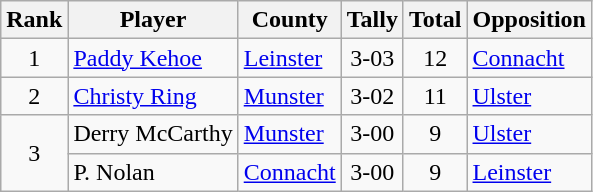<table class="wikitable">
<tr>
<th>Rank</th>
<th>Player</th>
<th>County</th>
<th>Tally</th>
<th>Total</th>
<th>Opposition</th>
</tr>
<tr>
<td rowspan=1 align=center>1</td>
<td><a href='#'>Paddy Kehoe</a></td>
<td><a href='#'>Leinster</a></td>
<td align=center>3-03</td>
<td align=center>12</td>
<td><a href='#'>Connacht</a></td>
</tr>
<tr>
<td rowspan=1 align=center>2</td>
<td><a href='#'>Christy Ring</a></td>
<td><a href='#'>Munster</a></td>
<td align=center>3-02</td>
<td align=center>11</td>
<td><a href='#'>Ulster</a></td>
</tr>
<tr>
<td rowspan=2 align=center>3</td>
<td>Derry McCarthy</td>
<td><a href='#'>Munster</a></td>
<td align=center>3-00</td>
<td align=center>9</td>
<td><a href='#'>Ulster</a></td>
</tr>
<tr>
<td>P. Nolan</td>
<td><a href='#'>Connacht</a></td>
<td align=center>3-00</td>
<td align=center>9</td>
<td><a href='#'>Leinster</a></td>
</tr>
</table>
